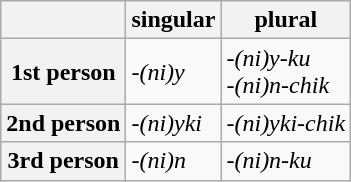<table class="wikitable">
<tr>
<th></th>
<th>singular</th>
<th>plural</th>
</tr>
<tr>
<th>1st person</th>
<td><em>-(ni)y</em></td>
<td><em>-(ni)y-ku</em><br><em>-(ni)n-chik</em></td>
</tr>
<tr>
<th>2nd person</th>
<td><em>-(ni)yki</em></td>
<td><em>-(ni)yki-chik</em></td>
</tr>
<tr>
<th>3rd person</th>
<td><em>-(ni)n</em></td>
<td><em>-(ni)n-ku</em></td>
</tr>
</table>
